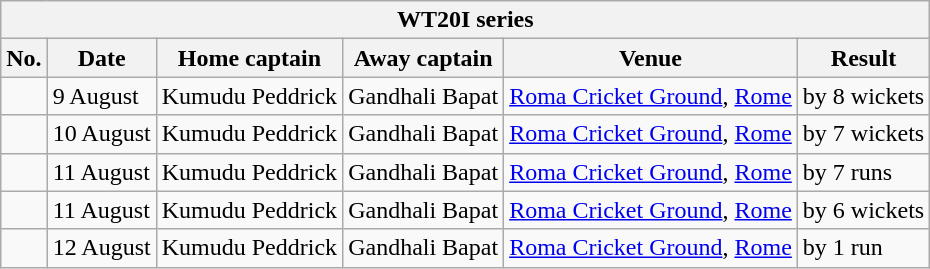<table class="wikitable">
<tr>
<th colspan="9">WT20I series</th>
</tr>
<tr>
<th>No.</th>
<th>Date</th>
<th>Home captain</th>
<th>Away captain</th>
<th>Venue</th>
<th>Result</th>
</tr>
<tr>
<td></td>
<td>9 August</td>
<td>Kumudu Peddrick</td>
<td>Gandhali Bapat</td>
<td><a href='#'>Roma Cricket Ground</a>, <a href='#'>Rome</a></td>
<td> by 8 wickets</td>
</tr>
<tr>
<td></td>
<td>10 August</td>
<td>Kumudu Peddrick</td>
<td>Gandhali Bapat</td>
<td><a href='#'>Roma Cricket Ground</a>, <a href='#'>Rome</a></td>
<td> by 7 wickets</td>
</tr>
<tr>
<td></td>
<td>11 August</td>
<td>Kumudu Peddrick</td>
<td>Gandhali Bapat</td>
<td><a href='#'>Roma Cricket Ground</a>, <a href='#'>Rome</a></td>
<td> by 7 runs</td>
</tr>
<tr>
<td></td>
<td>11 August</td>
<td>Kumudu Peddrick</td>
<td>Gandhali Bapat</td>
<td><a href='#'>Roma Cricket Ground</a>, <a href='#'>Rome</a></td>
<td> by 6 wickets</td>
</tr>
<tr>
<td></td>
<td>12 August</td>
<td>Kumudu Peddrick</td>
<td>Gandhali Bapat</td>
<td><a href='#'>Roma Cricket Ground</a>, <a href='#'>Rome</a></td>
<td> by 1 run</td>
</tr>
</table>
